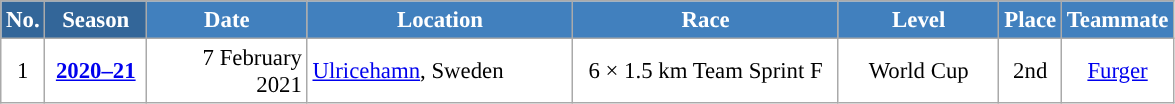<table class="wikitable sortable" style="font-size:95%; text-align:center; border:grey solid 1px; border-collapse:collapse; background:#ffffff;">
<tr style="background:#efefef;">
<th style="background-color:#369; color:white;">No.</th>
<th style="background-color:#369; color:white;">Season</th>
<th style="background-color:#4180be; color:white; width:100px;">Date</th>
<th style="background-color:#4180be; color:white; width:170px;">Location</th>
<th style="background-color:#4180be; color:white; width:170px;">Race</th>
<th style="background-color:#4180be; color:white; width:100px;">Level</th>
<th style="background-color:#4180be; color:white;">Place</th>
<th style="background-color:#4180be; color:white;">Teammate</th>
</tr>
<tr>
<td align=center>1</td>
<td rowspan=1 align=center><strong> <a href='#'>2020–21</a> </strong></td>
<td align=right>7 February 2021</td>
<td align=left> <a href='#'>Ulricehamn</a>, Sweden</td>
<td>6 × 1.5 km Team Sprint F</td>
<td>World Cup</td>
<td>2nd</td>
<td><a href='#'>Furger</a></td>
</tr>
</table>
